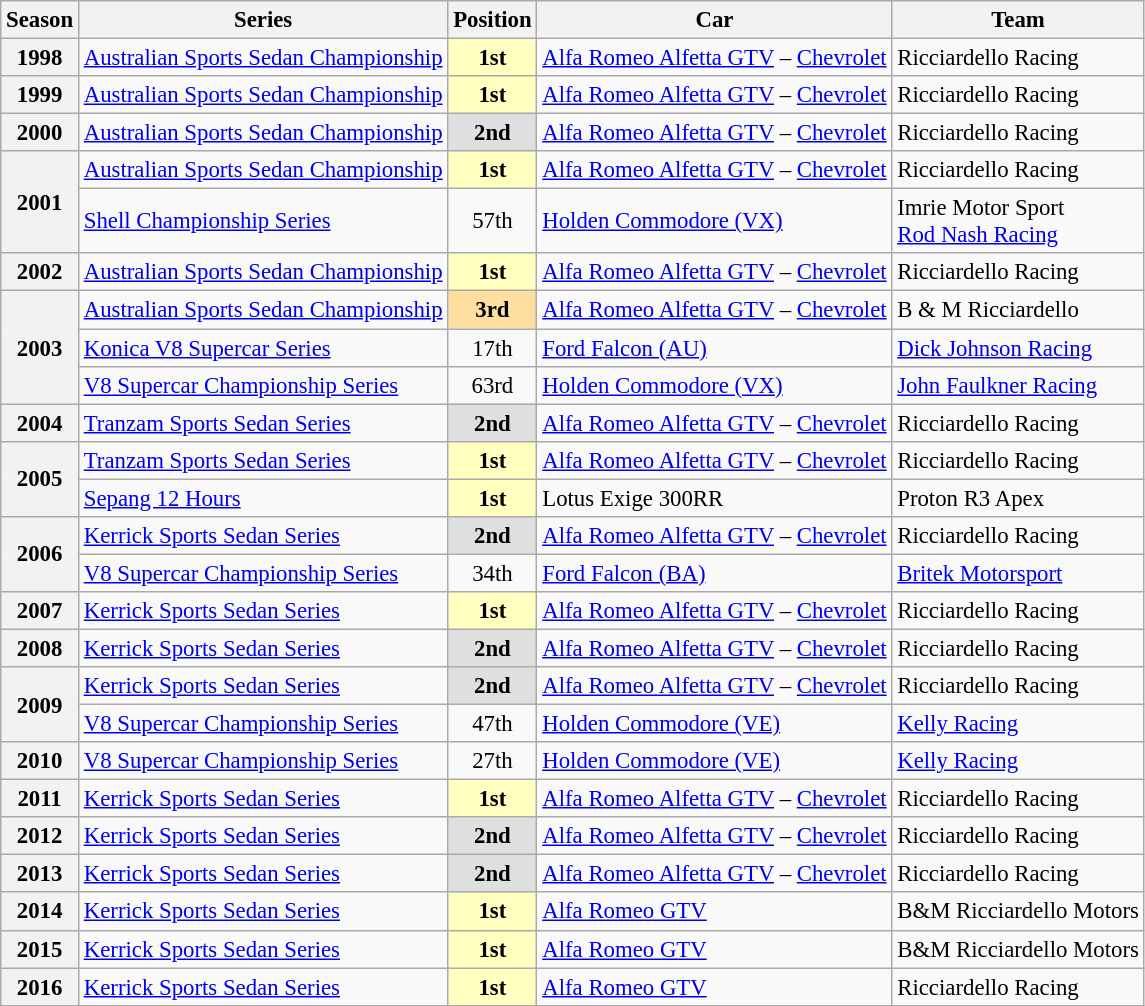<table class="wikitable" style="font-size: 95%;">
<tr>
<th>Season</th>
<th>Series</th>
<th>Position</th>
<th>Car</th>
<th>Team</th>
</tr>
<tr>
<th>1998</th>
<td><a href='#'>Australian Sports Sedan Championship</a></td>
<td align="center" style="background:#ffffbf;"><strong>1st</strong></td>
<td><a href='#'>Alfa Romeo Alfetta GTV</a> – <a href='#'>Chevrolet</a></td>
<td>Ricciardello Racing</td>
</tr>
<tr>
<th>1999</th>
<td><a href='#'>Australian Sports Sedan Championship</a></td>
<td align="center" style="background:#ffffbf;"><strong>1st</strong></td>
<td><a href='#'>Alfa Romeo Alfetta GTV</a> – <a href='#'>Chevrolet</a></td>
<td>Ricciardello Racing</td>
</tr>
<tr>
<th>2000</th>
<td><a href='#'>Australian Sports Sedan Championship</a></td>
<td align="center" style="background:#dfdfdf;"><strong>2nd</strong></td>
<td><a href='#'>Alfa Romeo Alfetta GTV</a> – <a href='#'>Chevrolet</a></td>
<td>Ricciardello Racing</td>
</tr>
<tr>
<th rowspan=2>2001</th>
<td><a href='#'>Australian Sports Sedan Championship</a></td>
<td align="center" style="background:#ffffbf;"><strong>1st</strong></td>
<td><a href='#'>Alfa Romeo Alfetta GTV</a> – <a href='#'>Chevrolet</a></td>
<td>Ricciardello Racing</td>
</tr>
<tr>
<td><a href='#'>Shell Championship Series</a></td>
<td align="center">57th</td>
<td><a href='#'>Holden Commodore (VX)</a></td>
<td>Imrie Motor Sport <br><a href='#'>Rod Nash Racing</a></td>
</tr>
<tr>
<th>2002</th>
<td><a href='#'>Australian Sports Sedan Championship</a></td>
<td align="center" style="background:#ffffbf;"><strong>1st</strong></td>
<td><a href='#'>Alfa Romeo Alfetta GTV</a> – <a href='#'>Chevrolet</a></td>
<td>Ricciardello Racing</td>
</tr>
<tr>
<th rowspan=3>2003</th>
<td><a href='#'>Australian Sports Sedan Championship</a></td>
<td align="center" style="background:#ffdf9f;"><strong>3rd</strong></td>
<td><a href='#'>Alfa Romeo Alfetta GTV</a> – <a href='#'>Chevrolet</a></td>
<td>B & M Ricciardello</td>
</tr>
<tr>
<td><a href='#'>Konica V8 Supercar Series</a></td>
<td align="center">17th</td>
<td><a href='#'>Ford Falcon (AU)</a></td>
<td><a href='#'>Dick Johnson Racing</a></td>
</tr>
<tr>
<td><a href='#'>V8 Supercar Championship Series</a></td>
<td align="center">63rd</td>
<td><a href='#'>Holden Commodore (VX)</a></td>
<td><a href='#'>John Faulkner Racing</a></td>
</tr>
<tr>
<th>2004</th>
<td><a href='#'>Tranzam Sports Sedan Series</a></td>
<td align="center" style="background:#dfdfdf;"><strong>2nd</strong></td>
<td><a href='#'>Alfa Romeo Alfetta GTV</a> – <a href='#'>Chevrolet</a></td>
<td>Ricciardello Racing</td>
</tr>
<tr>
<th rowspan=2>2005</th>
<td><a href='#'>Tranzam Sports Sedan Series</a></td>
<td align="center" style="background:#ffffbf;"><strong>1st</strong></td>
<td><a href='#'>Alfa Romeo Alfetta GTV</a> – <a href='#'>Chevrolet</a></td>
<td>Ricciardello Racing</td>
</tr>
<tr>
<td><a href='#'>Sepang 12 Hours</a></td>
<td align="center" style="background:#ffffbf;"><strong>1st</strong></td>
<td>Lotus Exige 300RR</td>
<td>Proton R3 Apex</td>
</tr>
<tr>
<th rowspan=2>2006</th>
<td><a href='#'>Kerrick Sports Sedan Series</a></td>
<td align="center" style="background:#dfdfdf;"><strong>2nd</strong></td>
<td><a href='#'>Alfa Romeo Alfetta GTV</a> – <a href='#'>Chevrolet</a></td>
<td>Ricciardello Racing</td>
</tr>
<tr>
<td><a href='#'>V8 Supercar Championship Series</a></td>
<td align="center">34th</td>
<td><a href='#'>Ford Falcon (BA)</a></td>
<td><a href='#'>Britek Motorsport</a></td>
</tr>
<tr>
<th>2007</th>
<td><a href='#'>Kerrick Sports Sedan Series</a></td>
<td align="center" style="background:#ffffbf;"><strong>1st</strong></td>
<td><a href='#'>Alfa Romeo Alfetta GTV</a> – <a href='#'>Chevrolet</a></td>
<td>Ricciardello Racing</td>
</tr>
<tr>
<th>2008</th>
<td><a href='#'>Kerrick Sports Sedan Series</a></td>
<td align="center" style="background:#dfdfdf;"><strong>2nd</strong></td>
<td><a href='#'>Alfa Romeo Alfetta GTV</a> – <a href='#'>Chevrolet</a></td>
<td>Ricciardello Racing</td>
</tr>
<tr>
<th rowspan=2>2009</th>
<td><a href='#'>Kerrick Sports Sedan Series</a></td>
<td align="center" style="background:#dfdfdf;"><strong>2nd</strong></td>
<td><a href='#'>Alfa Romeo Alfetta GTV</a> – <a href='#'>Chevrolet</a></td>
<td>Ricciardello Racing</td>
</tr>
<tr>
<td><a href='#'>V8 Supercar Championship Series</a></td>
<td align="center">47th</td>
<td><a href='#'>Holden Commodore (VE)</a></td>
<td><a href='#'>Kelly Racing</a></td>
</tr>
<tr>
<th>2010</th>
<td><a href='#'>V8 Supercar Championship Series</a></td>
<td align="center">27th</td>
<td><a href='#'>Holden Commodore (VE)</a></td>
<td><a href='#'>Kelly Racing</a></td>
</tr>
<tr>
<th>2011</th>
<td><a href='#'>Kerrick Sports Sedan Series</a></td>
<td align="center" style="background:#ffffbf;"><strong>1st</strong></td>
<td><a href='#'>Alfa Romeo Alfetta GTV</a> – <a href='#'>Chevrolet</a></td>
<td>Ricciardello Racing</td>
</tr>
<tr>
<th>2012</th>
<td><a href='#'>Kerrick Sports Sedan Series</a></td>
<td align="center" style="background:#dfdfdf;"><strong>2nd</strong></td>
<td><a href='#'>Alfa Romeo Alfetta GTV</a> – <a href='#'>Chevrolet</a></td>
<td>Ricciardello Racing</td>
</tr>
<tr>
<th>2013</th>
<td><a href='#'>Kerrick Sports Sedan Series</a></td>
<td align="center" style="background:#dfdfdf;"><strong>2nd</strong></td>
<td><a href='#'>Alfa Romeo Alfetta GTV</a> – <a href='#'>Chevrolet</a></td>
<td>Ricciardello Racing</td>
</tr>
<tr>
<th>2014</th>
<td><a href='#'>Kerrick Sports Sedan Series</a></td>
<td align="center" style="background:#ffffbf;"><strong>1st</strong></td>
<td><a href='#'>Alfa Romeo GTV</a></td>
<td>B&M Ricciardello Motors</td>
</tr>
<tr>
<th>2015</th>
<td><a href='#'>Kerrick Sports Sedan Series</a></td>
<td align="center" style="background:#ffffbf;"><strong>1st</strong></td>
<td><a href='#'>Alfa Romeo GTV</a></td>
<td>B&M Ricciardello Motors</td>
</tr>
<tr>
<th>2016</th>
<td><a href='#'>Kerrick Sports Sedan Series</a></td>
<td align="center" style="background:#ffffbf;"><strong>1st</strong></td>
<td><a href='#'>Alfa Romeo GTV</a></td>
<td>Ricciardello Racing</td>
</tr>
</table>
